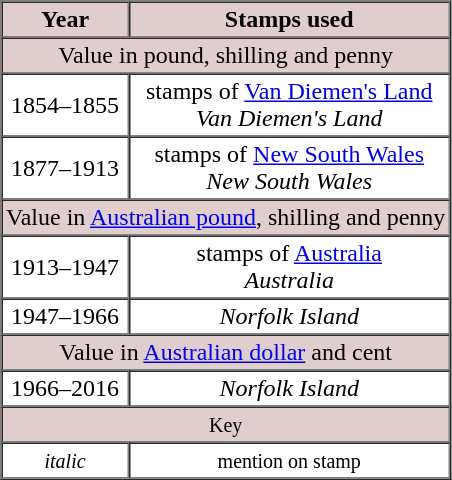<table border="1" cellpadding="2" cellspacing="0" style="text-align:center">
<tr>
<th style="background:#E0CECE">Year</th>
<th style="background:#E0CECE">Stamps used</th>
</tr>
<tr>
<td style="background:#E0CECE" colspan="2">Value in pound, shilling and penny</td>
</tr>
<tr>
<td>1854–1855</td>
<td>stamps of <a href='#'>Van Diemen's Land</a><br><em>Van Diemen's Land</em></td>
</tr>
<tr>
<td>1877–1913</td>
<td>stamps of <a href='#'>New South Wales</a><br><em>New South Wales</em></td>
</tr>
<tr>
<td style="background:#E0CECE" colspan="2">Value in <a href='#'>Australian pound</a>, shilling and penny</td>
</tr>
<tr>
<td>1913–1947</td>
<td>stamps of <a href='#'>Australia</a><br><em>Australia</em></td>
</tr>
<tr>
<td>1947–1966</td>
<td><em>Norfolk Island</em></td>
</tr>
<tr>
<td style="background:#E0CECE" colspan="2">Value in <a href='#'>Australian dollar</a> and cent</td>
</tr>
<tr>
<td>1966–2016</td>
<td><em>Norfolk Island</em></td>
</tr>
<tr>
<td style="background:#E0CECE" colspan="2"><small>Key</small></td>
</tr>
<tr>
<td><small><em>italic</em></small></td>
<td><small>mention on stamp</small></td>
</tr>
<tr>
</tr>
</table>
